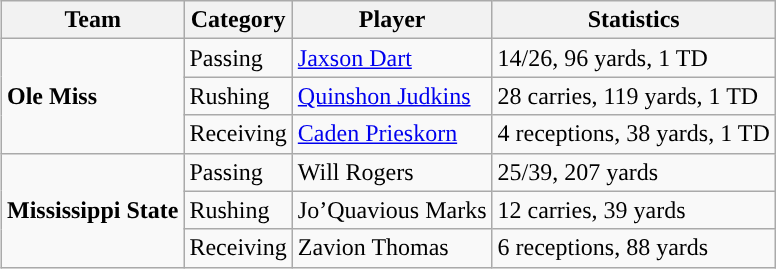<table class="wikitable" style="float: right;">
<tr>
<th>Team</th>
<th>Category</th>
<th>Player</th>
<th>Statistics</th>
</tr>
<tr>
<td rowspan=3><strong>Ole Miss</strong></td>
<td>Passing</td>
<td><a href='#'>Jaxson Dart</a></td>
<td>14/26, 96 yards, 1 TD</td>
</tr>
<tr>
<td>Rushing</td>
<td><a href='#'>Quinshon Judkins</a></td>
<td>28 carries, 119 yards, 1 TD</td>
</tr>
<tr>
<td>Receiving</td>
<td><a href='#'>Caden Prieskorn</a></td>
<td>4 receptions, 38 yards, 1 TD</td>
</tr>
<tr>
<td rowspan=3><strong>Mississippi State</strong></td>
<td>Passing</td>
<td>Will Rogers</td>
<td>25/39, 207 yards</td>
</tr>
<tr>
<td>Rushing</td>
<td>Jo’Quavious Marks</td>
<td>12 carries, 39 yards</td>
</tr>
<tr>
<td>Receiving</td>
<td>Zavion Thomas</td>
<td>6 receptions, 88 yards</td>
</tr>
</table>
